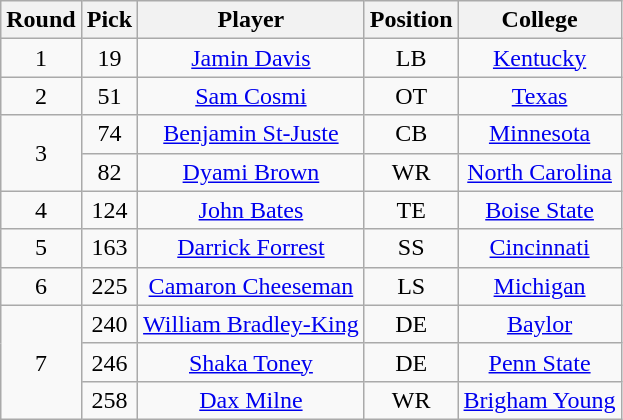<table class="wikitable sortable sortable" style="text-align:center;">
<tr>
<th>Round</th>
<th>Pick</th>
<th>Player</th>
<th>Position</th>
<th>College</th>
</tr>
<tr>
<td>1</td>
<td>19</td>
<td><a href='#'>Jamin Davis</a></td>
<td>LB</td>
<td><a href='#'>Kentucky</a></td>
</tr>
<tr>
<td>2</td>
<td>51</td>
<td><a href='#'>Sam Cosmi</a></td>
<td>OT</td>
<td><a href='#'>Texas</a></td>
</tr>
<tr>
<td rowspan=2>3</td>
<td>74</td>
<td><a href='#'>Benjamin St-Juste</a></td>
<td>CB</td>
<td><a href='#'>Minnesota</a></td>
</tr>
<tr>
<td>82</td>
<td><a href='#'>Dyami Brown</a></td>
<td>WR</td>
<td><a href='#'>North Carolina</a></td>
</tr>
<tr>
<td>4</td>
<td>124</td>
<td><a href='#'>John Bates</a></td>
<td>TE</td>
<td><a href='#'>Boise State</a></td>
</tr>
<tr>
<td>5</td>
<td>163</td>
<td><a href='#'>Darrick Forrest</a></td>
<td>SS</td>
<td><a href='#'>Cincinnati</a></td>
</tr>
<tr>
<td>6</td>
<td>225</td>
<td><a href='#'>Camaron Cheeseman</a></td>
<td>LS</td>
<td><a href='#'>Michigan</a></td>
</tr>
<tr>
<td rowspan="3">7</td>
<td>240</td>
<td><a href='#'>William Bradley-King</a></td>
<td>DE</td>
<td><a href='#'>Baylor</a></td>
</tr>
<tr>
<td>246</td>
<td><a href='#'>Shaka Toney</a></td>
<td>DE</td>
<td><a href='#'>Penn State</a></td>
</tr>
<tr>
<td>258</td>
<td><a href='#'>Dax Milne</a></td>
<td>WR</td>
<td><a href='#'>Brigham Young</a></td>
</tr>
</table>
